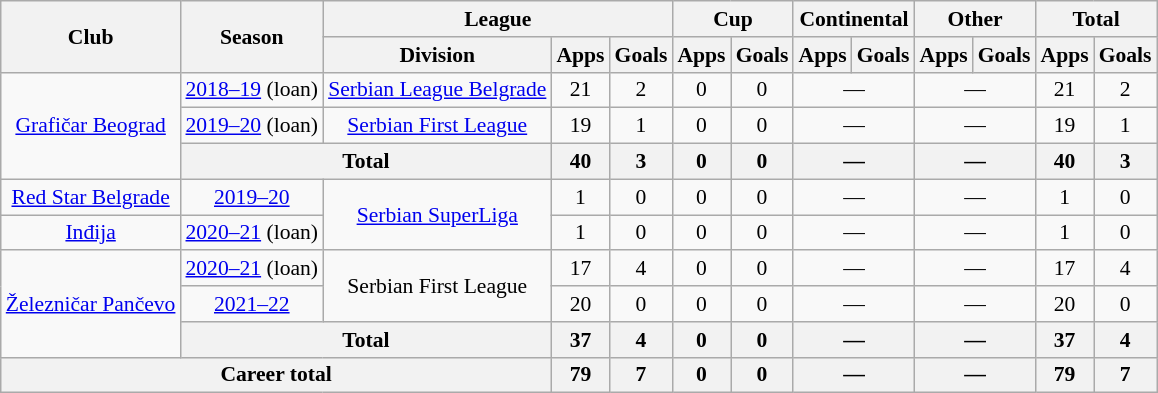<table class="wikitable" style="text-align: center;font-size:90%">
<tr>
<th rowspan="2">Club</th>
<th rowspan="2">Season</th>
<th colspan="3">League</th>
<th colspan="2">Cup</th>
<th colspan="2">Continental</th>
<th colspan="2">Other</th>
<th colspan="2">Total</th>
</tr>
<tr>
<th>Division</th>
<th>Apps</th>
<th>Goals</th>
<th>Apps</th>
<th>Goals</th>
<th>Apps</th>
<th>Goals</th>
<th>Apps</th>
<th>Goals</th>
<th>Apps</th>
<th>Goals</th>
</tr>
<tr>
<td rowspan=3><a href='#'>Grafičar Beograd</a></td>
<td><a href='#'>2018–19</a> (loan)</td>
<td><a href='#'>Serbian League Belgrade</a></td>
<td>21</td>
<td>2</td>
<td>0</td>
<td>0</td>
<td colspan="2">—</td>
<td colspan="2">—</td>
<td>21</td>
<td>2</td>
</tr>
<tr>
<td><a href='#'>2019–20</a> (loan)</td>
<td><a href='#'>Serbian First League</a></td>
<td>19</td>
<td>1</td>
<td>0</td>
<td>0</td>
<td colspan="2">—</td>
<td colspan="2">—</td>
<td>19</td>
<td>1</td>
</tr>
<tr>
<th colspan="2">Total</th>
<th>40</th>
<th>3</th>
<th>0</th>
<th>0</th>
<th colspan="2">—</th>
<th colspan="2">—</th>
<th>40</th>
<th>3</th>
</tr>
<tr>
<td><a href='#'>Red Star Belgrade</a></td>
<td><a href='#'>2019–20</a></td>
<td rowspan=2><a href='#'>Serbian SuperLiga</a></td>
<td>1</td>
<td>0</td>
<td>0</td>
<td>0</td>
<td colspan="2">—</td>
<td colspan="2">—</td>
<td>1</td>
<td>0</td>
</tr>
<tr>
<td><a href='#'>Inđija</a></td>
<td><a href='#'>2020–21</a> (loan)</td>
<td>1</td>
<td>0</td>
<td>0</td>
<td>0</td>
<td colspan="2">—</td>
<td colspan="2">—</td>
<td>1</td>
<td>0</td>
</tr>
<tr>
<td rowspan=3><a href='#'>Železničar Pančevo</a></td>
<td><a href='#'>2020–21</a> (loan)</td>
<td rowspan=2>Serbian First League</td>
<td>17</td>
<td>4</td>
<td>0</td>
<td>0</td>
<td colspan="2">—</td>
<td colspan="2">—</td>
<td>17</td>
<td>4</td>
</tr>
<tr>
<td><a href='#'>2021–22</a></td>
<td>20</td>
<td>0</td>
<td>0</td>
<td>0</td>
<td colspan="2">—</td>
<td colspan="2">—</td>
<td>20</td>
<td>0</td>
</tr>
<tr>
<th colspan="2">Total</th>
<th>37</th>
<th>4</th>
<th>0</th>
<th>0</th>
<th colspan="2">—</th>
<th colspan="2">—</th>
<th>37</th>
<th>4</th>
</tr>
<tr>
<th colspan="3">Career total</th>
<th>79</th>
<th>7</th>
<th>0</th>
<th>0</th>
<th colspan="2">—</th>
<th colspan="2">—</th>
<th>79</th>
<th>7</th>
</tr>
</table>
